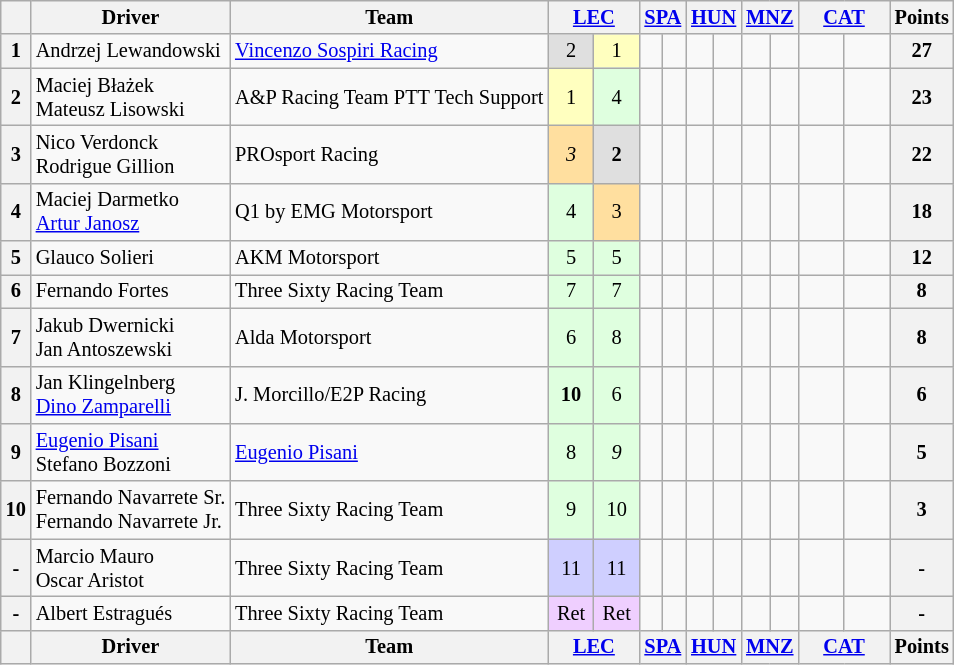<table class="wikitable" style="font-size:85%; text-align:center">
<tr>
<th valign="middle"></th>
<th valign="middle">Driver</th>
<th>Team</th>
<th colspan="2"><a href='#'>LEC</a><br></th>
<th colspan="2"><a href='#'>SPA</a><br></th>
<th colspan="2"><a href='#'>HUN</a><br></th>
<th colspan="2"><a href='#'>MNZ</a><br></th>
<th colspan="2"><a href='#'>CAT</a><br></th>
<th valign="middle">Points</th>
</tr>
<tr>
<th>1</th>
<td align="left"> Andrzej Lewandowski</td>
<td align="left"> <a href='#'>Vincenzo Sospiri Racing</a></td>
<td style="background:#dfdfdf;">2</td>
<td style="background:#ffffbf;">1</td>
<td></td>
<td></td>
<td></td>
<td></td>
<td></td>
<td></td>
<td></td>
<td></td>
<th>27</th>
</tr>
<tr>
<th>2</th>
<td align="left"> Maciej Błażek<br> Mateusz Lisowski</td>
<td align="left"> A&P Racing Team PTT Tech Support</td>
<td style="background:#ffffbf;">1</td>
<td style="background:#dfffdf;">4</td>
<td></td>
<td></td>
<td></td>
<td></td>
<td></td>
<td></td>
<td></td>
<td></td>
<th>23</th>
</tr>
<tr>
<th>3</th>
<td align="left"> Nico Verdonck<br> Rodrigue Gillion</td>
<td align="left"> PROsport Racing</td>
<td style="background:#ffdf9f;"><em>3</em></td>
<td style="background:#dfdfdf;"><strong>2</strong></td>
<td></td>
<td></td>
<td></td>
<td></td>
<td></td>
<td></td>
<td></td>
<td></td>
<th>22</th>
</tr>
<tr>
<th>4</th>
<td align="left"> Maciej Darmetko<br> <a href='#'>Artur Janosz</a></td>
<td align="left"> Q1 by EMG Motorsport</td>
<td style="background:#dfffdf;">4</td>
<td style="background:#ffdf9f;">3</td>
<td></td>
<td></td>
<td></td>
<td></td>
<td></td>
<td></td>
<td></td>
<td></td>
<th>18</th>
</tr>
<tr>
<th>5</th>
<td align="left"> Glauco Solieri</td>
<td align="left"> AKM Motorsport</td>
<td style="background:#dfffdf;">5</td>
<td style="background:#dfffdf;">5</td>
<td></td>
<td></td>
<td></td>
<td></td>
<td></td>
<td></td>
<td></td>
<td></td>
<th>12</th>
</tr>
<tr>
<th>6</th>
<td align="left"> Fernando Fortes</td>
<td align="left"> Three Sixty Racing Team</td>
<td style="background:#dfffdf;">7</td>
<td style="background:#dfffdf;">7</td>
<td></td>
<td></td>
<td></td>
<td></td>
<td></td>
<td></td>
<td></td>
<td></td>
<th>8</th>
</tr>
<tr>
<th>7</th>
<td align="left"> Jakub Dwernicki<br> Jan Antoszewski</td>
<td align="left"> Alda Motorsport</td>
<td style="background:#dfffdf;">6</td>
<td style="background:#dfffdf;">8</td>
<td></td>
<td></td>
<td></td>
<td></td>
<td></td>
<td></td>
<td></td>
<td></td>
<th>8</th>
</tr>
<tr>
<th>8</th>
<td align="left"> Jan Klingelnberg<br> <a href='#'>Dino Zamparelli</a></td>
<td align="left"> J. Morcillo/E2P Racing</td>
<td style="background:#dfffdf;"><strong>10</strong></td>
<td style="background:#dfffdf;">6</td>
<td></td>
<td></td>
<td></td>
<td></td>
<td></td>
<td></td>
<td></td>
<td></td>
<th>6</th>
</tr>
<tr>
<th>9</th>
<td align="left"> <a href='#'>Eugenio Pisani</a><br> Stefano Bozzoni</td>
<td align="left"> <a href='#'>Eugenio Pisani</a></td>
<td style="background:#dfffdf;">8</td>
<td style="background:#dfffdf;"><em>9</em></td>
<td></td>
<td></td>
<td></td>
<td></td>
<td></td>
<td></td>
<td></td>
<td></td>
<th>5</th>
</tr>
<tr>
<th>10</th>
<td align="left"> Fernando Navarrete Sr.<br> Fernando Navarrete Jr.</td>
<td align="left"> Three Sixty Racing Team</td>
<td style="background:#dfffdf;">9</td>
<td style="background:#dfffdf;">10</td>
<td></td>
<td></td>
<td></td>
<td></td>
<td></td>
<td></td>
<td></td>
<td></td>
<th>3</th>
</tr>
<tr>
<th>-</th>
<td align="left"> Marcio Mauro<br> Oscar Aristot</td>
<td align="left"> Three Sixty Racing Team</td>
<td style="background:#cfcfff;">11</td>
<td style="background:#cfcfff;">11</td>
<td></td>
<td></td>
<td></td>
<td></td>
<td></td>
<td></td>
<td></td>
<td></td>
<th>-</th>
</tr>
<tr>
<th>-</th>
<td align="left"> Albert Estragués</td>
<td align="left"> Three Sixty Racing Team</td>
<td style="background:#efcfff;">Ret</td>
<td style="background:#efcfff;">Ret</td>
<td></td>
<td></td>
<td></td>
<td></td>
<td></td>
<td></td>
<td></td>
<td></td>
<th>-</th>
</tr>
<tr>
<th valign="middle"></th>
<th valign="middle">Driver</th>
<th>Team</th>
<th colspan="2" style="width: 4em;"><a href='#'>LEC</a><br></th>
<th colspan="2"><a href='#'>SPA</a><br></th>
<th colspan="2"><a href='#'>HUN</a><br></th>
<th colspan="2"><a href='#'>MNZ</a><br></th>
<th colspan="2" style="width: 4em;"><a href='#'>CAT</a><br></th>
<th valign="middle">Points</th>
</tr>
</table>
